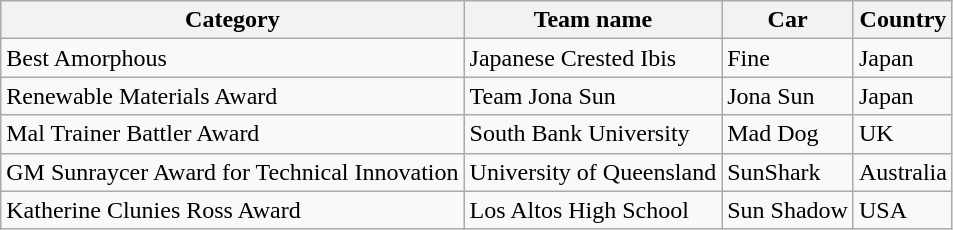<table class="wikitable">
<tr>
<th>Category</th>
<th>Team name</th>
<th>Car</th>
<th>Country</th>
</tr>
<tr>
<td>Best Amorphous</td>
<td>Japanese Crested Ibis</td>
<td>Fine</td>
<td>Japan</td>
</tr>
<tr>
<td>Renewable Materials Award</td>
<td>Team Jona Sun</td>
<td>Jona Sun</td>
<td>Japan</td>
</tr>
<tr>
<td>Mal Trainer Battler Award</td>
<td>South Bank University</td>
<td>Mad Dog</td>
<td>UK</td>
</tr>
<tr>
<td>GM Sunraycer Award for Technical Innovation</td>
<td>University of Queensland</td>
<td>SunShark</td>
<td>Australia</td>
</tr>
<tr>
<td>Katherine Clunies Ross Award</td>
<td>Los Altos High School</td>
<td>Sun Shadow</td>
<td>USA</td>
</tr>
</table>
